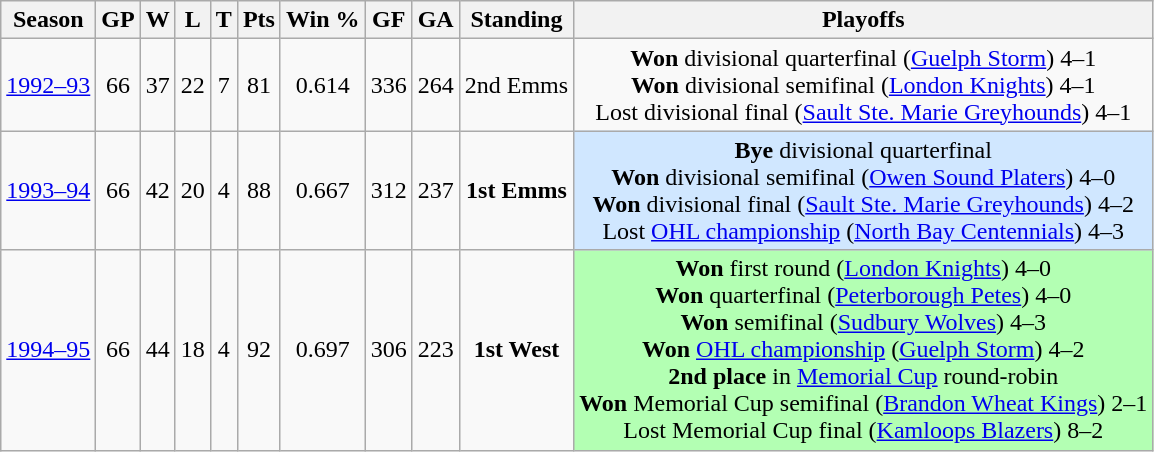<table class="wikitable" style="text-align:center">
<tr>
<th>Season</th>
<th>GP</th>
<th>W</th>
<th>L</th>
<th>T</th>
<th>Pts</th>
<th>Win %</th>
<th>GF</th>
<th>GA</th>
<th>Standing</th>
<th>Playoffs</th>
</tr>
<tr>
<td><a href='#'>1992–93</a></td>
<td>66</td>
<td>37</td>
<td>22</td>
<td>7</td>
<td>81</td>
<td>0.614</td>
<td>336</td>
<td>264</td>
<td>2nd Emms</td>
<td><strong>Won</strong> divisional quarterfinal (<a href='#'>Guelph Storm</a>) 4–1<br><strong>Won</strong> divisional semifinal (<a href='#'>London Knights</a>) 4–1<br>Lost divisional final (<a href='#'>Sault Ste. Marie Greyhounds</a>) 4–1</td>
</tr>
<tr>
<td><a href='#'>1993–94</a></td>
<td>66</td>
<td>42</td>
<td>20</td>
<td>4</td>
<td>88</td>
<td>0.667</td>
<td>312</td>
<td>237</td>
<td><strong>1st Emms</strong></td>
<td bgcolor="#D0E7FF"><strong>Bye</strong> divisional quarterfinal<br><strong>Won</strong> divisional semifinal (<a href='#'>Owen Sound Platers</a>) 4–0<br><strong>Won</strong> divisional final (<a href='#'>Sault Ste. Marie Greyhounds</a>) 4–2<br>Lost <a href='#'>OHL championship</a> (<a href='#'>North Bay Centennials</a>) 4–3</td>
</tr>
<tr>
<td><a href='#'>1994–95</a></td>
<td>66</td>
<td>44</td>
<td>18</td>
<td>4</td>
<td>92</td>
<td>0.697</td>
<td>306</td>
<td>223</td>
<td><strong>1st West</strong></td>
<td bgcolor="#B3FFB3"><strong>Won</strong> first round (<a href='#'>London Knights</a>) 4–0<br><strong>Won</strong> quarterfinal (<a href='#'>Peterborough Petes</a>) 4–0<br><strong>Won</strong> semifinal (<a href='#'>Sudbury Wolves</a>) 4–3<br><strong>Won</strong> <a href='#'>OHL championship</a> (<a href='#'>Guelph Storm</a>) 4–2<br><strong>2nd place</strong> in <a href='#'>Memorial Cup</a> round-robin<br><strong>Won</strong> Memorial Cup semifinal (<a href='#'>Brandon Wheat Kings</a>) 2–1<br>Lost Memorial Cup final (<a href='#'>Kamloops Blazers</a>) 8–2</td>
</tr>
</table>
